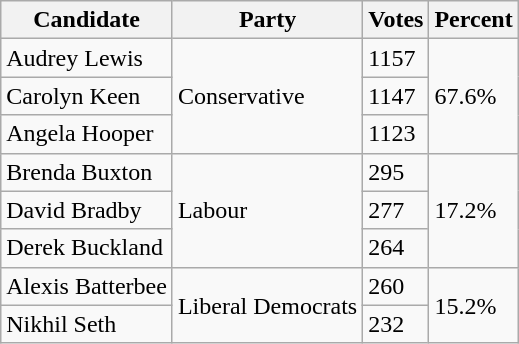<table class="wikitable">
<tr>
<th>Candidate</th>
<th>Party</th>
<th>Votes</th>
<th>Percent</th>
</tr>
<tr>
<td>Audrey Lewis</td>
<td rowspan="3">Conservative</td>
<td>1157</td>
<td rowspan="3">67.6%</td>
</tr>
<tr>
<td>Carolyn Keen</td>
<td>1147</td>
</tr>
<tr>
<td>Angela Hooper</td>
<td>1123</td>
</tr>
<tr>
<td>Brenda Buxton</td>
<td rowspan="3">Labour</td>
<td>295</td>
<td rowspan="3">17.2%</td>
</tr>
<tr>
<td>David Bradby</td>
<td>277</td>
</tr>
<tr>
<td>Derek Buckland</td>
<td>264</td>
</tr>
<tr>
<td>Alexis Batterbee</td>
<td rowspan="2">Liberal Democrats</td>
<td>260</td>
<td rowspan="2">15.2%</td>
</tr>
<tr>
<td>Nikhil Seth</td>
<td>232</td>
</tr>
</table>
